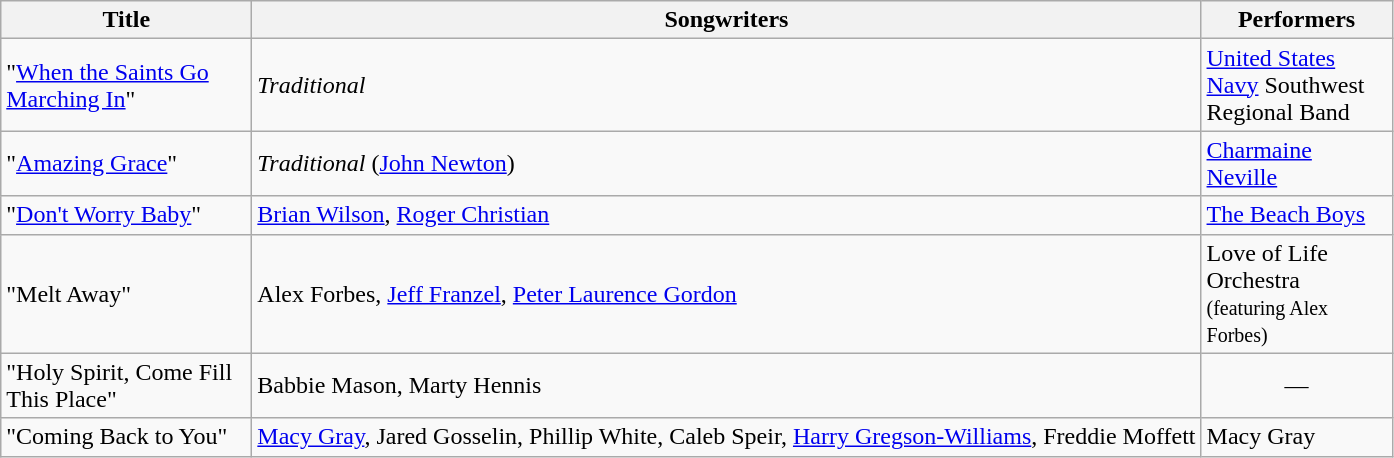<table class="wikitable">
<tr>
<th style="text-align:center; width:160px;">Title</th>
<th style="text-align:center;">Songwriters</th>
<th style="text-align:center; width:120px;">Performers</th>
</tr>
<tr>
<td>"<a href='#'>When the Saints Go Marching In</a>"</td>
<td><em>Traditional</em></td>
<td><a href='#'>United States Navy</a> Southwest Regional Band</td>
</tr>
<tr>
<td>"<a href='#'>Amazing Grace</a>"</td>
<td><em>Traditional</em> (<a href='#'>John Newton</a>)</td>
<td><a href='#'>Charmaine Neville</a></td>
</tr>
<tr>
<td>"<a href='#'>Don't Worry Baby</a>"</td>
<td><a href='#'>Brian Wilson</a>, <a href='#'>Roger Christian</a></td>
<td><a href='#'>The Beach Boys</a></td>
</tr>
<tr>
<td>"Melt Away"</td>
<td>Alex Forbes, <a href='#'>Jeff Franzel</a>, <a href='#'>Peter Laurence Gordon</a></td>
<td>Love of Life Orchestra<br><small>(featuring Alex Forbes)</small></td>
</tr>
<tr>
<td>"Holy Spirit, Come Fill This Place"</td>
<td>Babbie Mason, Marty Hennis</td>
<td align=center>—</td>
</tr>
<tr>
<td>"Coming Back to You"</td>
<td><a href='#'>Macy Gray</a>, Jared Gosselin, Phillip White, Caleb Speir, <a href='#'>Harry Gregson-Williams</a>, Freddie Moffett</td>
<td>Macy Gray</td>
</tr>
</table>
